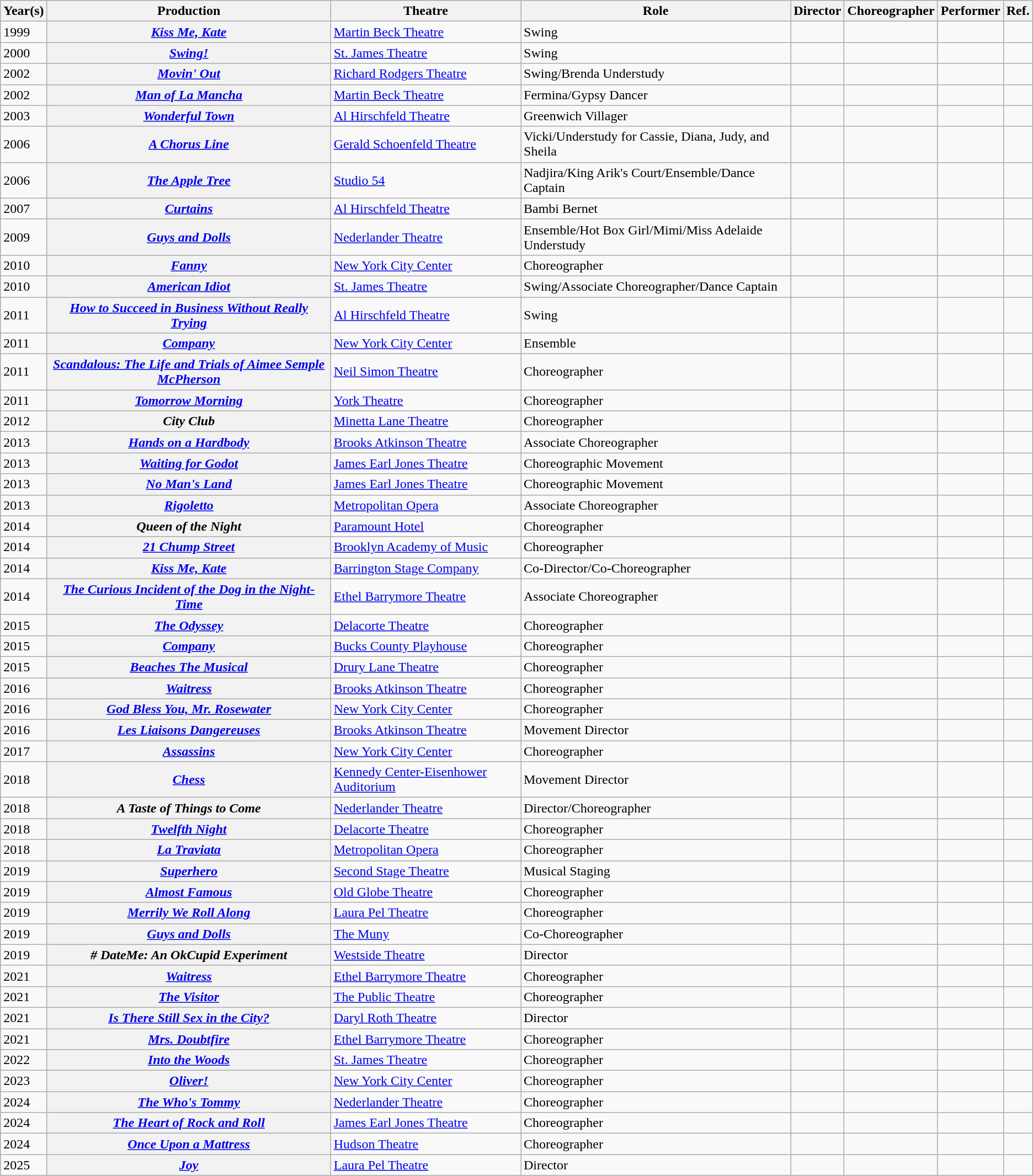<table class="wikitable sortable plainrowheaders">
<tr>
<th scope="col">Year(s)</th>
<th scope="col">Production</th>
<th scope="col">Theatre</th>
<th scope="col">Role</th>
<th>Director</th>
<th>Choreographer</th>
<th>Performer</th>
<th>Ref.</th>
</tr>
<tr>
<td>1999</td>
<th scope="row"><em><a href='#'>Kiss Me, Kate</a></em></th>
<td><a href='#'>Martin Beck Theatre</a></td>
<td>Swing</td>
<td></td>
<td></td>
<td></td>
<td></td>
</tr>
<tr>
<td>2000</td>
<th scope="row"><em><a href='#'>Swing!</a></em></th>
<td><a href='#'>St. James Theatre</a></td>
<td>Swing</td>
<td></td>
<td></td>
<td></td>
<td></td>
</tr>
<tr>
<td>2002</td>
<th scope="row"><em><a href='#'>Movin' Out</a></em></th>
<td><a href='#'>Richard Rodgers Theatre</a></td>
<td>Swing/Brenda Understudy</td>
<td></td>
<td></td>
<td></td>
<td></td>
</tr>
<tr>
<td>2002</td>
<th scope="row"><em><a href='#'>Man of La Mancha</a></em></th>
<td><a href='#'>Martin Beck Theatre</a></td>
<td>Fermina/Gypsy Dancer</td>
<td></td>
<td></td>
<td></td>
<td></td>
</tr>
<tr>
<td>2003</td>
<th scope="row"><em><a href='#'>Wonderful Town</a></em></th>
<td><a href='#'>Al Hirschfeld Theatre</a></td>
<td>Greenwich Villager</td>
<td></td>
<td></td>
<td></td>
<td></td>
</tr>
<tr>
<td>2006</td>
<th scope="row"><em><a href='#'>A Chorus Line</a></em></th>
<td><a href='#'>Gerald Schoenfeld Theatre</a></td>
<td>Vicki/Understudy for Cassie, Diana, Judy, and Sheila</td>
<td></td>
<td></td>
<td></td>
<td></td>
</tr>
<tr>
<td>2006</td>
<th scope="row"><em><a href='#'>The Apple Tree</a></em></th>
<td><a href='#'>Studio 54</a></td>
<td>Nadjira/King Arik's Court/Ensemble/Dance Captain</td>
<td></td>
<td></td>
<td></td>
<td></td>
</tr>
<tr>
<td>2007</td>
<th scope="row"><em><a href='#'>Curtains</a></em></th>
<td><a href='#'>Al Hirschfeld Theatre</a></td>
<td>Bambi Bernet</td>
<td></td>
<td></td>
<td></td>
<td></td>
</tr>
<tr>
<td>2009</td>
<th scope="row"><em><a href='#'>Guys and Dolls</a></em></th>
<td><a href='#'>Nederlander Theatre</a></td>
<td>Ensemble/Hot Box Girl/Mimi/Miss Adelaide Understudy</td>
<td></td>
<td></td>
<td></td>
<td></td>
</tr>
<tr>
<td>2010</td>
<th scope="row"><em><a href='#'>Fanny</a></em></th>
<td><a href='#'>New York City Center</a></td>
<td>Choreographer</td>
<td></td>
<td></td>
<td></td>
<td></td>
</tr>
<tr>
<td>2010</td>
<th scope="row"><em><a href='#'>American Idiot</a></em></th>
<td><a href='#'>St. James Theatre</a></td>
<td>Swing/Associate Choreographer/Dance Captain</td>
<td></td>
<td></td>
<td></td>
<td></td>
</tr>
<tr>
<td>2011</td>
<th scope="row"><em><a href='#'>How to Succeed in Business Without Really Trying</a></em></th>
<td><a href='#'>Al Hirschfeld Theatre</a></td>
<td>Swing</td>
<td></td>
<td></td>
<td></td>
<td></td>
</tr>
<tr>
<td>2011</td>
<th scope="row"><em><a href='#'>Company</a></em></th>
<td><a href='#'>New York City Center</a></td>
<td>Ensemble</td>
<td></td>
<td></td>
<td></td>
<td></td>
</tr>
<tr>
<td>2011</td>
<th scope="row"><em><a href='#'>Scandalous: The Life and Trials of Aimee Semple McPherson</a></em></th>
<td><a href='#'>Neil Simon Theatre</a></td>
<td>Choreographer</td>
<td></td>
<td></td>
<td></td>
<td></td>
</tr>
<tr>
<td>2011</td>
<th scope="row"><em><a href='#'>Tomorrow Morning</a></em></th>
<td><a href='#'>York Theatre</a></td>
<td>Choreographer</td>
<td></td>
<td></td>
<td></td>
<td></td>
</tr>
<tr>
<td>2012</td>
<th scope="row"><em>City Club</em></th>
<td><a href='#'>Minetta Lane Theatre</a></td>
<td>Choreographer</td>
<td></td>
<td></td>
<td></td>
<td></td>
</tr>
<tr>
<td>2013</td>
<th scope="row"><em><a href='#'>Hands on a Hardbody</a></em></th>
<td><a href='#'>Brooks Atkinson Theatre</a></td>
<td>Associate Choreographer</td>
<td></td>
<td></td>
<td></td>
<td></td>
</tr>
<tr>
<td>2013</td>
<th scope="row"><em><a href='#'>Waiting for Godot</a></em></th>
<td><a href='#'>James Earl Jones Theatre</a></td>
<td>Choreographic Movement</td>
<td></td>
<td></td>
<td></td>
<td></td>
</tr>
<tr>
<td>2013</td>
<th scope="row"><em><a href='#'>No Man's Land</a></em></th>
<td><a href='#'>James Earl Jones Theatre</a></td>
<td>Choreographic Movement</td>
<td></td>
<td></td>
<td></td>
<td></td>
</tr>
<tr>
<td>2013</td>
<th scope="row"><em><a href='#'>Rigoletto</a></em></th>
<td><a href='#'>Metropolitan Opera</a></td>
<td>Associate Choreographer</td>
<td></td>
<td></td>
<td></td>
<td></td>
</tr>
<tr>
<td>2014</td>
<th scope="row"><em>Queen of the Night</em></th>
<td><a href='#'>Paramount Hotel</a></td>
<td>Choreographer</td>
<td></td>
<td></td>
<td></td>
<td></td>
</tr>
<tr>
<td>2014</td>
<th scope="row"><em><a href='#'>21 Chump Street</a></em></th>
<td><a href='#'>Brooklyn Academy of Music</a></td>
<td>Choreographer</td>
<td></td>
<td></td>
<td></td>
<td></td>
</tr>
<tr>
<td>2014</td>
<th scope="row"><em><a href='#'>Kiss Me, Kate</a></em></th>
<td><a href='#'>Barrington Stage Company</a></td>
<td>Co-Director/Co-Choreographer</td>
<td></td>
<td></td>
<td></td>
<td></td>
</tr>
<tr>
<td>2014</td>
<th scope="row"><em><a href='#'>The Curious Incident of the Dog in the Night-Time</a></em></th>
<td><a href='#'>Ethel Barrymore Theatre</a></td>
<td>Associate Choreographer</td>
<td></td>
<td></td>
<td></td>
<td></td>
</tr>
<tr>
<td>2015</td>
<th scope="row"><em><a href='#'>The Odyssey</a></em></th>
<td><a href='#'>Delacorte Theatre</a></td>
<td>Choreographer</td>
<td></td>
<td></td>
<td></td>
<td></td>
</tr>
<tr>
<td>2015</td>
<th scope="row"><em><a href='#'>Company</a></em></th>
<td><a href='#'>Bucks County Playhouse</a></td>
<td>Choreographer</td>
<td></td>
<td></td>
<td></td>
<td></td>
</tr>
<tr>
<td>2015</td>
<th scope="row"><em><a href='#'>Beaches The Musical</a></em></th>
<td><a href='#'>Drury Lane Theatre</a></td>
<td>Choreographer</td>
<td></td>
<td></td>
<td></td>
<td></td>
</tr>
<tr>
<td>2016</td>
<th scope="row"><em><a href='#'>Waitress</a></em></th>
<td><a href='#'>Brooks Atkinson Theatre</a></td>
<td>Choreographer</td>
<td></td>
<td></td>
<td></td>
<td></td>
</tr>
<tr>
<td>2016</td>
<th scope="row"><em><a href='#'>God Bless You, Mr. Rosewater</a></em></th>
<td><a href='#'>New York City Center</a></td>
<td>Choreographer</td>
<td></td>
<td></td>
<td></td>
<td></td>
</tr>
<tr>
<td>2016</td>
<th scope="row"><em><a href='#'>Les Liaisons Dangereuses</a></em></th>
<td><a href='#'>Brooks Atkinson Theatre</a></td>
<td>Movement Director</td>
<td></td>
<td></td>
<td></td>
<td></td>
</tr>
<tr>
<td>2017</td>
<th scope="row"><em><a href='#'>Assassins</a></em></th>
<td><a href='#'>New York City Center</a></td>
<td>Choreographer</td>
<td></td>
<td></td>
<td></td>
<td></td>
</tr>
<tr>
<td>2018</td>
<th scope="row"><em><a href='#'>Chess</a></em></th>
<td><a href='#'>Kennedy Center-Eisenhower Auditorium</a></td>
<td>Movement Director</td>
<td></td>
<td></td>
<td></td>
<td></td>
</tr>
<tr>
<td>2018</td>
<th scope="row"><em>A Taste of Things to Come</em></th>
<td><a href='#'>Nederlander Theatre</a></td>
<td>Director/Choreographer</td>
<td></td>
<td></td>
<td></td>
<td></td>
</tr>
<tr>
<td>2018</td>
<th scope="row"><em><a href='#'>Twelfth Night</a></em></th>
<td><a href='#'>Delacorte Theatre</a></td>
<td>Choreographer</td>
<td></td>
<td></td>
<td></td>
<td></td>
</tr>
<tr>
<td>2018</td>
<th scope="row"><em><a href='#'>La Traviata</a></em></th>
<td><a href='#'>Metropolitan Opera</a></td>
<td>Choreographer</td>
<td></td>
<td></td>
<td></td>
<td></td>
</tr>
<tr>
<td>2019</td>
<th scope="row"><em><a href='#'> Superhero</a></em></th>
<td><a href='#'>Second Stage Theatre</a></td>
<td>Musical Staging</td>
<td></td>
<td></td>
<td></td>
<td></td>
</tr>
<tr>
<td>2019</td>
<th scope="row"><em><a href='#'>Almost Famous</a></em></th>
<td><a href='#'>Old Globe Theatre</a></td>
<td>Choreographer</td>
<td></td>
<td></td>
<td></td>
<td></td>
</tr>
<tr>
<td>2019</td>
<th scope="row"><em><a href='#'> Merrily We Roll Along</a></em></th>
<td><a href='#'>Laura Pel Theatre</a></td>
<td>Choreographer</td>
<td></td>
<td></td>
<td></td>
<td></td>
</tr>
<tr>
<td>2019</td>
<th scope="row"><em><a href='#'>Guys and Dolls</a></em></th>
<td><a href='#'>The Muny</a></td>
<td>Co-Choreographer</td>
<td></td>
<td></td>
<td></td>
<td></td>
</tr>
<tr>
<td>2019</td>
<th scope="row"><em># DateMe: An OkCupid Experiment</em></th>
<td><a href='#'>Westside Theatre</a></td>
<td>Director</td>
<td></td>
<td></td>
<td></td>
<td></td>
</tr>
<tr>
<td>2021</td>
<th scope="row"><em><a href='#'>Waitress</a></em></th>
<td><a href='#'>Ethel Barrymore Theatre</a></td>
<td>Choreographer</td>
<td></td>
<td></td>
<td></td>
<td></td>
</tr>
<tr>
<td>2021</td>
<th scope="row"><em><a href='#'>The Visitor</a></em></th>
<td><a href='#'>The Public Theatre</a></td>
<td>Choreographer</td>
<td></td>
<td></td>
<td></td>
<td></td>
</tr>
<tr>
<td>2021</td>
<th scope="row"><em><a href='#'>Is There Still Sex in the City?</a></em></th>
<td><a href='#'>Daryl Roth Theatre</a></td>
<td>Director</td>
<td></td>
<td></td>
<td></td>
<td></td>
</tr>
<tr>
<td>2021</td>
<th scope="row"><em><a href='#'>Mrs. Doubtfire</a></em></th>
<td><a href='#'>Ethel Barrymore Theatre</a></td>
<td>Choreographer</td>
<td></td>
<td></td>
<td></td>
<td></td>
</tr>
<tr>
<td>2022</td>
<th scope="row"><em><a href='#'>Into the Woods</a></em></th>
<td><a href='#'>St. James Theatre</a></td>
<td>Choreographer</td>
<td></td>
<td></td>
<td></td>
<td></td>
</tr>
<tr>
<td>2023</td>
<th scope="row"><em><a href='#'>Oliver!</a></em></th>
<td><a href='#'>New York City Center</a></td>
<td>Choreographer</td>
<td></td>
<td></td>
<td></td>
<td></td>
</tr>
<tr>
<td>2024</td>
<th scope="row"><em><a href='#'>The Who's Tommy</a></em></th>
<td><a href='#'>Nederlander Theatre</a></td>
<td>Choreographer</td>
<td></td>
<td></td>
<td></td>
<td></td>
</tr>
<tr>
<td>2024</td>
<th scope="row"><em><a href='#'>The Heart of Rock and Roll</a></em></th>
<td><a href='#'>James Earl Jones Theatre</a></td>
<td>Choreographer</td>
<td></td>
<td></td>
<td></td>
<td></td>
</tr>
<tr>
<td>2024</td>
<th scope="row"><em><a href='#'>Once Upon a Mattress</a></em></th>
<td><a href='#'>Hudson Theatre</a></td>
<td>Choreographer</td>
<td></td>
<td></td>
<td></td>
<td></td>
</tr>
<tr>
<td>2025</td>
<th scope="row"><em><a href='#'>Joy</a></em></th>
<td><a href='#'>Laura Pel Theatre</a></td>
<td>Director</td>
<td></td>
<td></td>
<td></td>
<td></td>
</tr>
</table>
